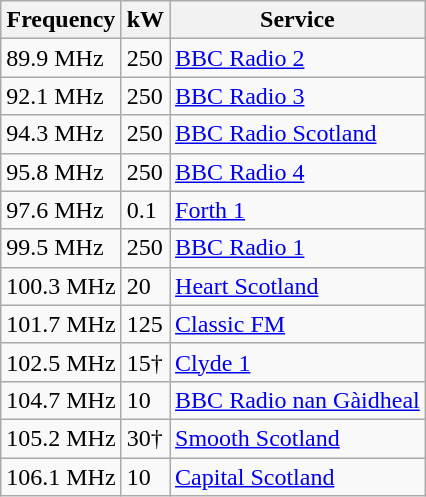<table class="wikitable sortable">
<tr>
<th>Frequency</th>
<th>kW</th>
<th>Service</th>
</tr>
<tr>
<td>89.9 MHz</td>
<td>250</td>
<td><a href='#'>BBC Radio 2</a></td>
</tr>
<tr>
<td>92.1 MHz</td>
<td>250</td>
<td><a href='#'>BBC Radio 3</a></td>
</tr>
<tr>
<td>94.3 MHz</td>
<td>250</td>
<td><a href='#'>BBC Radio Scotland</a></td>
</tr>
<tr>
<td>95.8 MHz</td>
<td>250</td>
<td><a href='#'>BBC Radio 4</a></td>
</tr>
<tr>
<td>97.6 MHz</td>
<td>0.1</td>
<td><a href='#'>Forth 1</a></td>
</tr>
<tr>
<td>99.5 MHz</td>
<td>250</td>
<td><a href='#'>BBC Radio 1</a></td>
</tr>
<tr>
<td>100.3 MHz</td>
<td>20</td>
<td><a href='#'>Heart Scotland</a></td>
</tr>
<tr>
<td>101.7 MHz</td>
<td>125</td>
<td><a href='#'>Classic FM</a></td>
</tr>
<tr>
<td>102.5 MHz</td>
<td>15†</td>
<td><a href='#'>Clyde 1</a></td>
</tr>
<tr>
<td>104.7 MHz</td>
<td>10</td>
<td><a href='#'>BBC Radio nan Gàidheal</a></td>
</tr>
<tr>
<td>105.2 MHz</td>
<td>30†</td>
<td><a href='#'>Smooth Scotland</a></td>
</tr>
<tr>
<td>106.1 MHz</td>
<td>10</td>
<td><a href='#'>Capital Scotland</a></td>
</tr>
</table>
